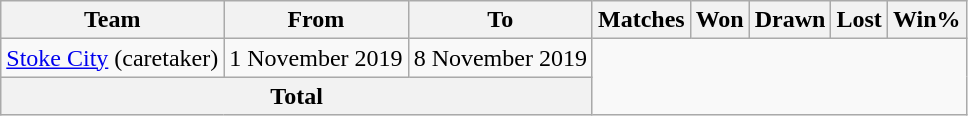<table class=wikitable style="text-align: center">
<tr>
<th>Team</th>
<th>From</th>
<th class="unsortable">To</th>
<th>Matches</th>
<th>Won</th>
<th>Drawn</th>
<th>Lost</th>
<th>Win%</th>
</tr>
<tr>
<td align=left><a href='#'>Stoke City</a> (caretaker)</td>
<td align=left>1 November 2019</td>
<td align=left>8 November 2019<br></td>
</tr>
<tr>
<th colspan="3">Total<br></th>
</tr>
</table>
